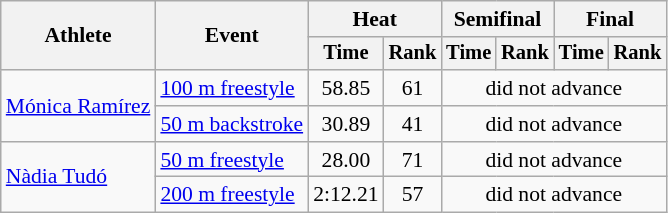<table class=wikitable style="font-size:90%">
<tr>
<th rowspan="2">Athlete</th>
<th rowspan="2">Event</th>
<th colspan="2">Heat</th>
<th colspan="2">Semifinal</th>
<th colspan="2">Final</th>
</tr>
<tr style="font-size:95%">
<th>Time</th>
<th>Rank</th>
<th>Time</th>
<th>Rank</th>
<th>Time</th>
<th>Rank</th>
</tr>
<tr align=center>
<td align=left rowspan=2><a href='#'>Mónica Ramírez</a></td>
<td align=left><a href='#'>100 m freestyle</a></td>
<td>58.85</td>
<td>61</td>
<td colspan=4>did not advance</td>
</tr>
<tr align=center>
<td align=left><a href='#'>50 m backstroke</a></td>
<td>30.89</td>
<td>41</td>
<td colspan=4>did not advance</td>
</tr>
<tr align=center>
<td align=left rowspan=2><a href='#'>Nàdia Tudó</a></td>
<td align=left><a href='#'>50 m freestyle</a></td>
<td>28.00</td>
<td>71</td>
<td colspan=4>did not advance</td>
</tr>
<tr align=center>
<td align=left><a href='#'>200 m freestyle</a></td>
<td>2:12.21</td>
<td>57</td>
<td colspan=4>did not advance</td>
</tr>
</table>
